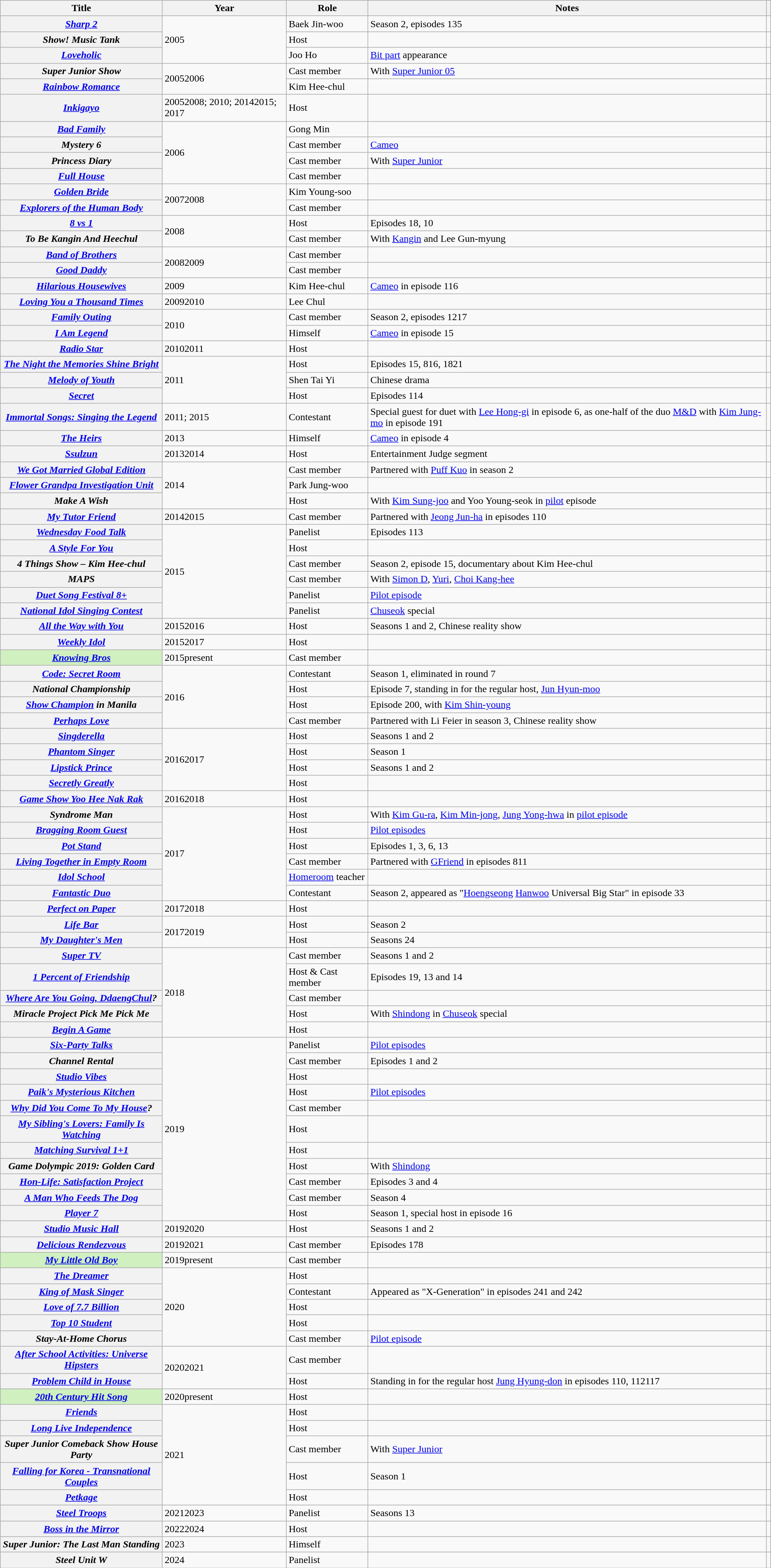<table class="wikitable plainrowheaders sortable">
<tr>
<th scope="col">Title</th>
<th scope="col">Year</th>
<th scope="col">Role</th>
<th scope="col" class="unsortable">Notes</th>
<th scope="col" class="unsortable"></th>
</tr>
<tr>
<th scope=row><em><a href='#'>Sharp 2</a></em></th>
<td rowspan="3">2005</td>
<td>Baek Jin-woo</td>
<td>Season 2, episodes 135</td>
<td style="text-align:center;"></td>
</tr>
<tr>
<th scope=row><em>Show! Music Tank</em></th>
<td>Host</td>
<td></td>
<td style="text-align:center;"></td>
</tr>
<tr>
<th scope=row><em><a href='#'>Loveholic</a></em></th>
<td>Joo Ho</td>
<td><a href='#'>Bit part</a> appearance</td>
<td style="text-align:center;"></td>
</tr>
<tr>
<th scope=row><em>Super Junior Show</em></th>
<td rowspan="2">20052006</td>
<td>Cast member</td>
<td>With <a href='#'>Super Junior 05</a></td>
<td style="text-align:center;"></td>
</tr>
<tr>
<th scope=row><em><a href='#'>Rainbow Romance</a></em></th>
<td>Kim Hee-chul</td>
<td></td>
<td style="text-align:center;"></td>
</tr>
<tr>
<th scope=row><em><a href='#'>Inkigayo</a></em></th>
<td>20052008; 2010; 20142015; 2017</td>
<td>Host</td>
<td></td>
<td style="text-align:center;"></td>
</tr>
<tr>
<th scope=row><em><a href='#'>Bad Family</a></em></th>
<td rowspan="4">2006</td>
<td>Gong Min</td>
<td></td>
<td style="text-align:center;"></td>
</tr>
<tr>
<th scope=row><em>Mystery 6</em></th>
<td>Cast member</td>
<td><a href='#'>Cameo</a></td>
<td style="text-align:center;"></td>
</tr>
<tr>
<th scope=row><em>Princess Diary</em></th>
<td>Cast member</td>
<td>With <a href='#'>Super Junior</a></td>
<td style="text-align:center;"></td>
</tr>
<tr>
<th scope=row><em><a href='#'>Full House</a></em></th>
<td>Cast member</td>
<td></td>
<td style="text-align:center;"></td>
</tr>
<tr>
<th scope=row><em><a href='#'>Golden Bride</a></em></th>
<td rowspan="2">20072008</td>
<td>Kim Young-soo</td>
<td></td>
<td style="text-align:center;"></td>
</tr>
<tr>
<th scope=row><em><a href='#'>Explorers of the Human Body</a></em></th>
<td>Cast member</td>
<td></td>
<td style="text-align:center;"></td>
</tr>
<tr>
<th scope=row><em><a href='#'>8 vs 1</a></em></th>
<td rowspan="2">2008</td>
<td>Host</td>
<td>Episodes 18, 10</td>
<td style="text-align:center;"></td>
</tr>
<tr>
<th scope=row><em>To Be Kangin And Heechul</em></th>
<td>Cast member</td>
<td>With <a href='#'>Kangin</a> and Lee Gun-myung</td>
<td style="text-align:center;"></td>
</tr>
<tr>
<th scope=row><em><a href='#'>Band of Brothers</a></em></th>
<td rowspan="2">20082009</td>
<td>Cast member</td>
<td></td>
<td style="text-align:center;"></td>
</tr>
<tr>
<th scope=row><em><a href='#'>Good Daddy</a></em></th>
<td>Cast member</td>
<td></td>
<td style="text-align:center;"></td>
</tr>
<tr>
<th scope=row><em><a href='#'>Hilarious Housewives</a></em></th>
<td>2009</td>
<td>Kim Hee-chul</td>
<td><a href='#'>Cameo</a> in episode 116</td>
<td style="text-align:center;"></td>
</tr>
<tr>
<th scope=row><em><a href='#'>Loving You a Thousand Times</a></em></th>
<td>20092010</td>
<td>Lee Chul</td>
<td></td>
<td style="text-align:center;"></td>
</tr>
<tr>
<th scope=row><em><a href='#'>Family Outing</a></em></th>
<td rowspan="2">2010</td>
<td>Cast member</td>
<td>Season 2, episodes 1217</td>
<td style="text-align:center;"></td>
</tr>
<tr>
<th scope=row><em><a href='#'>I Am Legend</a></em></th>
<td>Himself</td>
<td><a href='#'>Cameo</a> in episode 15</td>
<td style="text-align:center;"></td>
</tr>
<tr>
<th scope=row><em><a href='#'>Radio Star</a></em></th>
<td>20102011</td>
<td>Host</td>
<td></td>
<td style="text-align:center;"></td>
</tr>
<tr>
<th scope=row><em><a href='#'>The Night the Memories Shine Bright</a></em></th>
<td rowspan="3">2011</td>
<td>Host</td>
<td>Episodes 15, 816, 1821</td>
<td style="text-align:center;"></td>
</tr>
<tr>
<th scope=row><em><a href='#'>Melody of Youth</a></em></th>
<td>Shen Tai Yi</td>
<td>Chinese drama</td>
<td style="text-align:center;"></td>
</tr>
<tr>
<th scope=row><em><a href='#'>Secret</a></em></th>
<td>Host</td>
<td>Episodes 114</td>
<td style="text-align:center;"></td>
</tr>
<tr>
<th scope=row><em><a href='#'>Immortal Songs: Singing the Legend</a></em></th>
<td>2011; 2015</td>
<td>Contestant</td>
<td>Special guest for duet with <a href='#'>Lee Hong-gi</a> in episode 6, as one-half of the duo <a href='#'>M&D</a> with <a href='#'>Kim Jung-mo</a> in episode 191</td>
<td style="text-align:center;"></td>
</tr>
<tr>
<th scope=row><em><a href='#'>The Heirs</a></em></th>
<td>2013</td>
<td>Himself</td>
<td><a href='#'>Cameo</a> in episode 4</td>
<td style="text-align:center;"></td>
</tr>
<tr>
<th scope=row><em><a href='#'>Ssulzun</a></em></th>
<td>20132014</td>
<td>Host</td>
<td>Entertainment Judge segment</td>
<td style="text-align:center;"></td>
</tr>
<tr>
<th scope=row><em><a href='#'>We Got Married Global Edition</a></em></th>
<td rowspan="3">2014</td>
<td>Cast member</td>
<td>Partnered with <a href='#'>Puff Kuo</a> in season 2</td>
<td style="text-align:center;"></td>
</tr>
<tr>
<th scope=row><em><a href='#'>Flower Grandpa Investigation Unit</a></em></th>
<td>Park Jung-woo</td>
<td></td>
<td style="text-align:center;"></td>
</tr>
<tr>
<th scope=row><em>Make A Wish</em></th>
<td>Host</td>
<td>With <a href='#'>Kim Sung-joo</a> and Yoo Young-seok in <a href='#'>pilot</a> episode</td>
<td style="text-align:center;"></td>
</tr>
<tr>
<th scope=row><em><a href='#'>My Tutor Friend</a></em></th>
<td>20142015</td>
<td>Cast member</td>
<td>Partnered with <a href='#'>Jeong Jun-ha</a> in episodes 110</td>
<td style="text-align:center;"></td>
</tr>
<tr>
<th scope=row><em><a href='#'>Wednesday Food Talk</a></em></th>
<td rowspan="6">2015</td>
<td>Panelist</td>
<td>Episodes 113</td>
<td style="text-align:center;"></td>
</tr>
<tr>
<th scope=row><em><a href='#'>A Style For You</a></em></th>
<td>Host</td>
<td></td>
<td style="text-align:center;"></td>
</tr>
<tr>
<th scope=row><em>4 Things Show – Kim Hee-chul</em></th>
<td>Cast member</td>
<td>Season 2, episode 15, documentary about Kim Hee-chul</td>
<td style="text-align:center;"></td>
</tr>
<tr>
<th scope=row><em>MAPS</em></th>
<td>Cast member</td>
<td>With <a href='#'>Simon D</a>, <a href='#'>Yuri</a>, <a href='#'>Choi Kang-hee</a></td>
<td style="text-align:center;"></td>
</tr>
<tr>
<th scope=row><em><a href='#'>Duet Song Festival 8+</a></em></th>
<td>Panelist</td>
<td><a href='#'>Pilot episode</a></td>
<td style="text-align:center;"></td>
</tr>
<tr>
<th scope=row><em><a href='#'>National Idol Singing Contest</a></em></th>
<td>Panelist</td>
<td><a href='#'>Chuseok</a> special</td>
<td style="text-align:center;"></td>
</tr>
<tr>
<th scope=row><em><a href='#'>All the Way with You</a></em></th>
<td>20152016</td>
<td>Host</td>
<td>Seasons 1 and 2, Chinese reality show</td>
<td style="text-align:center;"></td>
</tr>
<tr>
<th scope=row><em><a href='#'>Weekly Idol</a></em></th>
<td>20152017</td>
<td>Host</td>
<td></td>
<td style="text-align:center;"></td>
</tr>
<tr>
<th style="background:#d0f0c0;" scope=row><em><a href='#'>Knowing Bros</a></em></th>
<td>2015present</td>
<td>Cast member</td>
<td></td>
<td style="text-align:center;"></td>
</tr>
<tr>
<th scope=row><em><a href='#'>Code: Secret Room</a></em></th>
<td rowspan="4">2016</td>
<td>Contestant</td>
<td>Season 1, eliminated in round 7</td>
<td style="text-align:center;"></td>
</tr>
<tr>
<th scope=row><em>National Championship</em></th>
<td>Host</td>
<td>Episode 7, standing in for the regular host, <a href='#'>Jun Hyun-moo</a></td>
<td style="text-align:center;"></td>
</tr>
<tr>
<th scope=row><em><a href='#'>Show Champion</a> in Manila</em></th>
<td>Host</td>
<td>Episode 200, with <a href='#'>Kim Shin-young</a></td>
<td style="text-align:center;"></td>
</tr>
<tr>
<th scope=row><em><a href='#'>Perhaps Love</a></em></th>
<td>Cast member</td>
<td>Partnered with Li Feier in season 3, Chinese reality show</td>
<td style="text-align:center;"></td>
</tr>
<tr>
<th scope=row><em><a href='#'>Singderella</a></em></th>
<td rowspan="4">20162017</td>
<td>Host</td>
<td>Seasons 1 and 2</td>
<td style="text-align:center;"></td>
</tr>
<tr>
<th scope=row><em><a href='#'>Phantom Singer</a></em></th>
<td>Host</td>
<td>Season 1</td>
<td style="text-align:center;"></td>
</tr>
<tr>
<th scope=row><em><a href='#'>Lipstick Prince</a></em></th>
<td>Host</td>
<td>Seasons 1 and 2</td>
<td style="text-align:center;"></td>
</tr>
<tr>
<th scope=row><em><a href='#'>Secretly Greatly</a></em></th>
<td>Host</td>
<td></td>
<td style="text-align:center;"></td>
</tr>
<tr>
<th scope=row><em><a href='#'>Game Show Yoo Hee Nak Rak</a></em></th>
<td>20162018</td>
<td>Host</td>
<td></td>
<td style="text-align:center;"></td>
</tr>
<tr>
<th scope=row><em>Syndrome Man</em></th>
<td rowspan="6">2017</td>
<td>Host</td>
<td>With <a href='#'>Kim Gu-ra</a>, <a href='#'>Kim Min-jong</a>, <a href='#'>Jung Yong-hwa</a> in <a href='#'>pilot episode</a></td>
<td style="text-align:center;"></td>
</tr>
<tr>
<th scope=row><em><a href='#'>Bragging Room Guest</a></em></th>
<td>Host</td>
<td><a href='#'>Pilot episodes</a></td>
<td style="text-align:center;"></td>
</tr>
<tr>
<th scope=row><em><a href='#'>Pot Stand</a></em></th>
<td>Host</td>
<td>Episodes 1, 3, 6, 13</td>
<td style="text-align:center;"></td>
</tr>
<tr>
<th scope=row><em><a href='#'>Living Together in Empty Room</a></em></th>
<td>Cast member</td>
<td>Partnered with <a href='#'>GFriend</a> in episodes 811</td>
<td style="text-align:center;"></td>
</tr>
<tr>
<th scope=row><em><a href='#'>Idol School</a></em></th>
<td><a href='#'>Homeroom</a> teacher</td>
<td></td>
<td style="text-align:center;"></td>
</tr>
<tr>
<th scope=row><em><a href='#'>Fantastic Duo</a></em></th>
<td>Contestant</td>
<td>Season 2, appeared as "<a href='#'>Hoengseong</a> <a href='#'>Hanwoo</a> Universal Big Star" in episode 33</td>
<td style="text-align:center;"></td>
</tr>
<tr>
<th scope=row><em><a href='#'>Perfect on Paper</a></em></th>
<td>20172018</td>
<td>Host</td>
<td></td>
<td style="text-align:center;"></td>
</tr>
<tr>
<th scope=row><em><a href='#'>Life Bar</a></em></th>
<td rowspan="2">20172019</td>
<td>Host</td>
<td>Season 2</td>
<td style="text-align:center;"></td>
</tr>
<tr>
<th scope=row><em><a href='#'>My Daughter's Men</a></em></th>
<td>Host</td>
<td>Seasons 24</td>
<td style="text-align:center;"></td>
</tr>
<tr>
<th scope=row><em><a href='#'>Super TV</a></em></th>
<td rowspan="5">2018</td>
<td>Cast member</td>
<td>Seasons 1 and 2</td>
<td style="text-align:center;"></td>
</tr>
<tr>
<th scope=row><em><a href='#'>1 Percent of Friendship</a></em></th>
<td>Host & Cast member</td>
<td>Episodes 19, 13 and 14</td>
<td style="text-align:center;"></td>
</tr>
<tr>
<th scope=row><em><a href='#'>Where Are You Going, DdaengChul</a>?</em></th>
<td>Cast member</td>
<td></td>
<td style="text-align:center;"></td>
</tr>
<tr>
<th scope=row><em>Miracle Project Pick Me Pick Me</em></th>
<td>Host</td>
<td>With <a href='#'>Shindong</a> in <a href='#'>Chuseok</a> special</td>
<td style="text-align:center;"></td>
</tr>
<tr>
<th scope=row><em><a href='#'>Begin A Game</a></em></th>
<td>Host</td>
<td></td>
<td style="text-align:center;"></td>
</tr>
<tr>
<th scope=row><em><a href='#'>Six-Party Talks</a></em></th>
<td rowspan="11">2019</td>
<td>Panelist</td>
<td><a href='#'>Pilot episodes</a></td>
<td style="text-align:center;"></td>
</tr>
<tr>
<th scope=row><em>Channel Rental</em></th>
<td>Cast member</td>
<td>Episodes 1 and 2</td>
<td style="text-align:center;"></td>
</tr>
<tr>
<th scope=row><em><a href='#'>Studio Vibes</a></em></th>
<td>Host</td>
<td></td>
<td style="text-align:center;"></td>
</tr>
<tr>
<th scope=row><em><a href='#'>Paik's Mysterious Kitchen</a></em></th>
<td>Host</td>
<td><a href='#'>Pilot episodes</a></td>
<td style="text-align:center;"></td>
</tr>
<tr>
<th scope=row><em><a href='#'>Why Did You Come To My House</a>?</em></th>
<td>Cast member</td>
<td></td>
<td style="text-align:center;"></td>
</tr>
<tr>
<th scope=row><em><a href='#'>My Sibling's Lovers: Family Is Watching</a></em></th>
<td>Host</td>
<td></td>
<td style="text-align:center;"></td>
</tr>
<tr>
<th scope=row><em><a href='#'>Matching Survival 1+1</a></em></th>
<td>Host</td>
<td></td>
<td style="text-align:center;"></td>
</tr>
<tr>
<th scope=row><em>Game Dolympic 2019: Golden Card</em></th>
<td>Host</td>
<td>With <a href='#'>Shindong</a></td>
<td style="text-align:center;"></td>
</tr>
<tr>
<th scope=row><em><a href='#'>Hon-Life: Satisfaction Project</a></em></th>
<td>Cast member</td>
<td>Episodes 3 and 4</td>
<td style="text-align:center;"></td>
</tr>
<tr>
<th scope=row><em><a href='#'>A Man Who Feeds The Dog</a></em></th>
<td>Cast member</td>
<td>Season 4</td>
<td style="text-align:center;"></td>
</tr>
<tr>
<th scope=row><em><a href='#'>Player 7</a></em></th>
<td>Host</td>
<td>Season 1, special host in episode 16</td>
<td style="text-align:center;"></td>
</tr>
<tr>
<th scope=row><em><a href='#'>Studio Music Hall</a></em></th>
<td>20192020</td>
<td>Host</td>
<td>Seasons 1 and 2</td>
<td style="text-align:center;"></td>
</tr>
<tr>
<th scope=row><em><a href='#'>Delicious Rendezvous</a></em></th>
<td>20192021</td>
<td>Cast member</td>
<td>Episodes 178</td>
<td style="text-align:center;"></td>
</tr>
<tr>
<th style="background:#d0f0c0;" scope=row><em><a href='#'>My Little Old Boy</a></em></th>
<td>2019present</td>
<td>Cast member</td>
<td></td>
<td style="text-align:center;"></td>
</tr>
<tr>
<th scope=row><em><a href='#'>The Dreamer</a></em></th>
<td rowspan="5">2020</td>
<td>Host</td>
<td></td>
<td style="text-align:center;"></td>
</tr>
<tr>
<th scope=row><em><a href='#'>King of Mask Singer</a></em></th>
<td>Contestant</td>
<td>Appeared as "X-Generation" in episodes 241 and 242</td>
<td style="text-align:center;"></td>
</tr>
<tr>
<th scope=row><em><a href='#'>Love of 7.7 Billion</a></em></th>
<td>Host</td>
<td></td>
<td style="text-align:center;"></td>
</tr>
<tr>
<th scope=row><em><a href='#'>Top 10 Student</a></em></th>
<td>Host</td>
<td></td>
<td style="text-align:center;"></td>
</tr>
<tr>
<th scope=row><em>Stay-At-Home Chorus</em></th>
<td>Cast member</td>
<td><a href='#'>Pilot episode</a></td>
<td style="text-align:center;"></td>
</tr>
<tr>
<th scope=row><em><a href='#'>After School Activities: Universe Hipsters</a></em></th>
<td rowspan="2">20202021</td>
<td>Cast member</td>
<td></td>
<td style="text-align:center;"></td>
</tr>
<tr>
<th scope=row><em><a href='#'>Problem Child in House</a></em></th>
<td>Host</td>
<td>Standing in for the regular host <a href='#'>Jung Hyung-don</a> in episodes 110, 112117</td>
<td style="text-align:center;"></td>
</tr>
<tr>
<th style="background:#d0f0c0;" scope=row><em><a href='#'>20th Century Hit Song</a></em></th>
<td>2020present</td>
<td>Host</td>
<td></td>
<td style="text-align:center;"></td>
</tr>
<tr>
<th scope=row><em><a href='#'>Friends</a></em></th>
<td rowspan="5">2021</td>
<td>Host</td>
<td></td>
<td style="text-align:center;"></td>
</tr>
<tr>
<th scope=row><em><a href='#'>Long Live Independence</a></em></th>
<td>Host</td>
<td></td>
<td style="text-align:center;"></td>
</tr>
<tr>
<th scope=row><em>Super Junior Comeback Show House Party</em></th>
<td>Cast member</td>
<td>With <a href='#'>Super Junior</a></td>
<td style="text-align:center;"></td>
</tr>
<tr>
<th scope=row><em><a href='#'>Falling for Korea - Transnational Couples</a></em></th>
<td>Host</td>
<td>Season 1</td>
<td style="text-align:center;"></td>
</tr>
<tr>
<th scope=row><em><a href='#'>Petkage</a></em></th>
<td>Host</td>
<td></td>
<td style="text-align:center"></td>
</tr>
<tr>
<th scope=row><em><a href='#'>Steel Troops</a></em></th>
<td>20212023</td>
<td>Panelist</td>
<td>Seasons 13</td>
<td style="text-align:center;"></td>
</tr>
<tr>
<th scope="row"><em><a href='#'>Boss in the Mirror</a></em></th>
<td>20222024</td>
<td>Host</td>
<td></td>
<td style="text-align:center"></td>
</tr>
<tr>
<th scope=row><em>Super Junior: The Last Man Standing</em></th>
<td>2023</td>
<td>Himself</td>
<td></td>
<td style="text-align:center;"></td>
</tr>
<tr>
<th scope=row><em>Steel Unit W</em></th>
<td>2024</td>
<td>Panelist</td>
<td></td>
<td style="text-align:center;"></td>
</tr>
</table>
